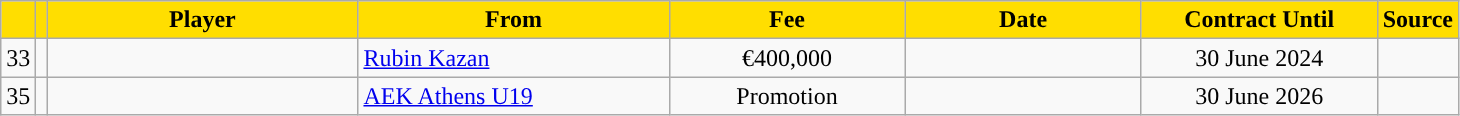<table class="wikitable sortable">
<tr>
<th style="background:#FFDE00"></th>
<th style="background:#FFDE00"></th>
<th width=200 style="background:#FFDE00">Player</th>
<th width=200 style="background:#FFDE00">From</th>
<th width=150 style="background:#FFDE00">Fee</th>
<th width=150 style="background:#FFDE00">Date</th>
<th width=150 style="background:#FFDE00">Contract Until</th>
<th style="background:#FFDE00">Source</th>
</tr>
<tr>
<td align=center>33</td>
<td align=center></td>
<td></td>
<td> <a href='#'>Rubin Kazan</a></td>
<td align=center>€400,000</td>
<td align=center></td>
<td align=center>30 June 2024</td>
<td align=center></td>
</tr>
<tr>
<td align=center>35</td>
<td align=center></td>
<td></td>
<td> <a href='#'>AEK Athens U19</a></td>
<td align=center>Promotion</td>
<td align=center></td>
<td align=center>30 June 2026</td>
<td align=center></td>
</tr>
</table>
